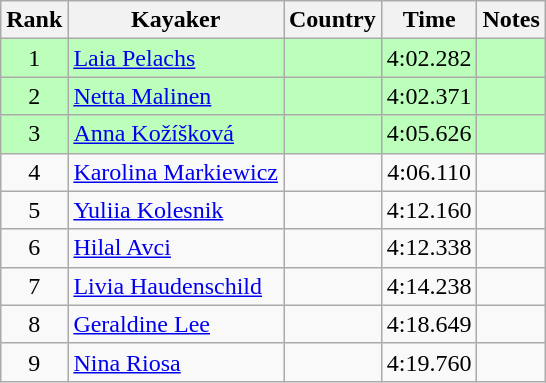<table class="wikitable" style="text-align:center">
<tr>
<th>Rank</th>
<th>Kayaker</th>
<th>Country</th>
<th>Time</th>
<th>Notes</th>
</tr>
<tr bgcolor=bbffbb>
<td>1</td>
<td align="left"><a href='#'>Laia Pelachs</a></td>
<td align="left"></td>
<td>4:02.282</td>
<td></td>
</tr>
<tr bgcolor=bbffbb>
<td>2</td>
<td align="left"><a href='#'>Netta Malinen</a></td>
<td align="left"></td>
<td>4:02.371</td>
<td></td>
</tr>
<tr bgcolor=bbffbb>
<td>3</td>
<td align="left"><a href='#'>Anna Kožíšková</a></td>
<td align="left"></td>
<td>4:05.626</td>
<td></td>
</tr>
<tr>
<td>4</td>
<td align="left"><a href='#'>Karolina Markiewicz</a></td>
<td align="left"></td>
<td>4:06.110</td>
<td></td>
</tr>
<tr>
<td>5</td>
<td align="left"><a href='#'>Yuliia Kolesnik</a></td>
<td align="left"></td>
<td>4:12.160</td>
<td></td>
</tr>
<tr>
<td>6</td>
<td align="left"><a href='#'>Hilal Avci</a></td>
<td align="left"></td>
<td>4:12.338</td>
<td></td>
</tr>
<tr>
<td>7</td>
<td align="left"><a href='#'>Livia Haudenschild</a></td>
<td align="left"></td>
<td>4:14.238</td>
<td></td>
</tr>
<tr>
<td>8</td>
<td align="left"><a href='#'>Geraldine Lee</a></td>
<td align="left"></td>
<td>4:18.649</td>
<td></td>
</tr>
<tr>
<td>9</td>
<td align="left"><a href='#'>Nina Riosa</a></td>
<td align="left"></td>
<td>4:19.760</td>
<td></td>
</tr>
</table>
